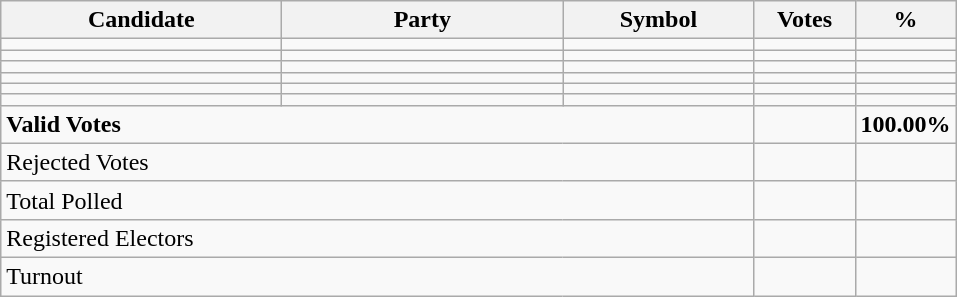<table class="wikitable" border="1" style="text-align:right;">
<tr>
<th align=left width="180">Candidate</th>
<th align=left width="180">Party</th>
<th align=left width="120">Symbol</th>
<th align=left width="60">Votes</th>
<th align=left width="60">%</th>
</tr>
<tr>
<td align=left></td>
<td align=left></td>
<td></td>
<td></td>
<td></td>
</tr>
<tr>
<td align=left></td>
<td align=left></td>
<td></td>
<td></td>
<td></td>
</tr>
<tr>
<td align=left></td>
<td align=left></td>
<td></td>
<td></td>
<td></td>
</tr>
<tr>
<td align=left></td>
<td align=left></td>
<td></td>
<td></td>
<td></td>
</tr>
<tr>
<td align=left></td>
<td align=left></td>
<td></td>
<td></td>
<td></td>
</tr>
<tr>
<td align=left></td>
<td align=left></td>
<td></td>
<td></td>
<td></td>
</tr>
<tr>
<td align=left colspan=3><strong>Valid Votes</strong></td>
<td><strong> </strong></td>
<td><strong>100.00%</strong></td>
</tr>
<tr>
<td align=left colspan=3>Rejected Votes</td>
<td></td>
<td></td>
</tr>
<tr>
<td align=left colspan=3>Total Polled</td>
<td></td>
<td></td>
</tr>
<tr>
<td align=left colspan=3>Registered Electors</td>
<td></td>
<td></td>
</tr>
<tr>
<td align=left colspan=3>Turnout</td>
<td></td>
</tr>
</table>
